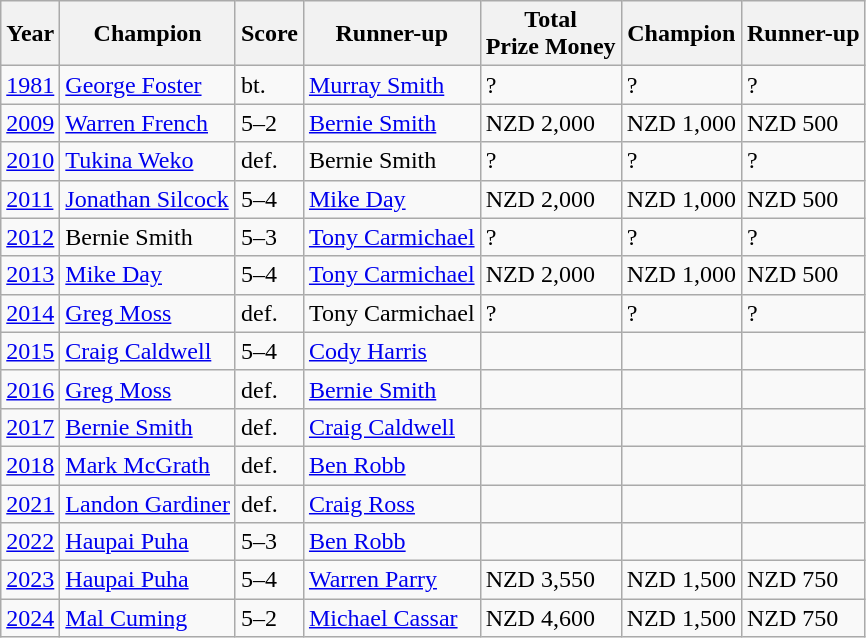<table class="wikitable">
<tr>
<th>Year</th>
<th>Champion</th>
<th>Score</th>
<th>Runner-up</th>
<th>Total<br>Prize Money</th>
<th>Champion</th>
<th>Runner-up</th>
</tr>
<tr>
<td><a href='#'>1981</a></td>
<td> <a href='#'>George Foster</a></td>
<td>bt.</td>
<td> <a href='#'>Murray Smith</a></td>
<td>?</td>
<td>?</td>
<td>?</td>
</tr>
<tr>
<td><a href='#'>2009</a></td>
<td> <a href='#'>Warren French</a></td>
<td>5–2</td>
<td> <a href='#'>Bernie Smith</a></td>
<td>NZD 2,000</td>
<td>NZD 1,000</td>
<td>NZD 500</td>
</tr>
<tr>
<td><a href='#'>2010</a></td>
<td> <a href='#'>Tukina Weko</a></td>
<td>def.</td>
<td> Bernie Smith</td>
<td>?</td>
<td>?</td>
<td>?</td>
</tr>
<tr>
<td><a href='#'>2011</a></td>
<td> <a href='#'>Jonathan Silcock</a></td>
<td>5–4</td>
<td> <a href='#'>Mike Day</a></td>
<td>NZD 2,000</td>
<td>NZD 1,000</td>
<td>NZD 500</td>
</tr>
<tr>
<td><a href='#'>2012</a></td>
<td> Bernie Smith</td>
<td>5–3</td>
<td> <a href='#'>Tony Carmichael</a></td>
<td>?</td>
<td>?</td>
<td>?</td>
</tr>
<tr>
<td><a href='#'>2013</a></td>
<td> <a href='#'>Mike Day</a></td>
<td>5–4</td>
<td> <a href='#'>Tony Carmichael</a></td>
<td>NZD 2,000</td>
<td>NZD 1,000</td>
<td>NZD 500</td>
</tr>
<tr>
<td><a href='#'>2014</a></td>
<td> <a href='#'>Greg Moss</a></td>
<td>def.</td>
<td> Tony Carmichael</td>
<td>?</td>
<td>?</td>
<td>?</td>
</tr>
<tr>
<td><a href='#'>2015</a></td>
<td> <a href='#'>Craig Caldwell</a></td>
<td>5–4</td>
<td> <a href='#'>Cody Harris</a></td>
<td></td>
<td></td>
<td></td>
</tr>
<tr>
<td><a href='#'>2016</a></td>
<td> <a href='#'>Greg Moss</a></td>
<td>def.</td>
<td> <a href='#'>Bernie Smith</a></td>
<td></td>
<td></td>
<td></td>
</tr>
<tr>
<td><a href='#'>2017</a></td>
<td> <a href='#'>Bernie Smith</a></td>
<td>def.</td>
<td> <a href='#'>Craig Caldwell</a></td>
<td></td>
<td></td>
<td></td>
</tr>
<tr>
<td><a href='#'>2018</a></td>
<td> <a href='#'>Mark McGrath</a></td>
<td>def.</td>
<td> <a href='#'>Ben Robb</a></td>
<td></td>
<td></td>
<td></td>
</tr>
<tr>
<td><a href='#'>2021</a></td>
<td> <a href='#'>Landon Gardiner</a></td>
<td>def.</td>
<td> <a href='#'>Craig Ross</a></td>
<td></td>
<td></td>
<td></td>
</tr>
<tr>
<td><a href='#'>2022</a></td>
<td> <a href='#'>Haupai Puha</a></td>
<td>5–3</td>
<td> <a href='#'>Ben Robb</a></td>
<td></td>
<td></td>
<td></td>
</tr>
<tr>
<td><a href='#'>2023</a></td>
<td> <a href='#'>Haupai Puha</a></td>
<td>5–4</td>
<td> <a href='#'>Warren Parry</a></td>
<td>NZD 3,550</td>
<td>NZD 1,500</td>
<td>NZD 750</td>
</tr>
<tr>
<td><a href='#'>2024</a></td>
<td> <a href='#'>Mal Cuming</a></td>
<td>5–2</td>
<td> <a href='#'>Michael Cassar</a></td>
<td>NZD 4,600</td>
<td>NZD 1,500</td>
<td>NZD 750</td>
</tr>
</table>
